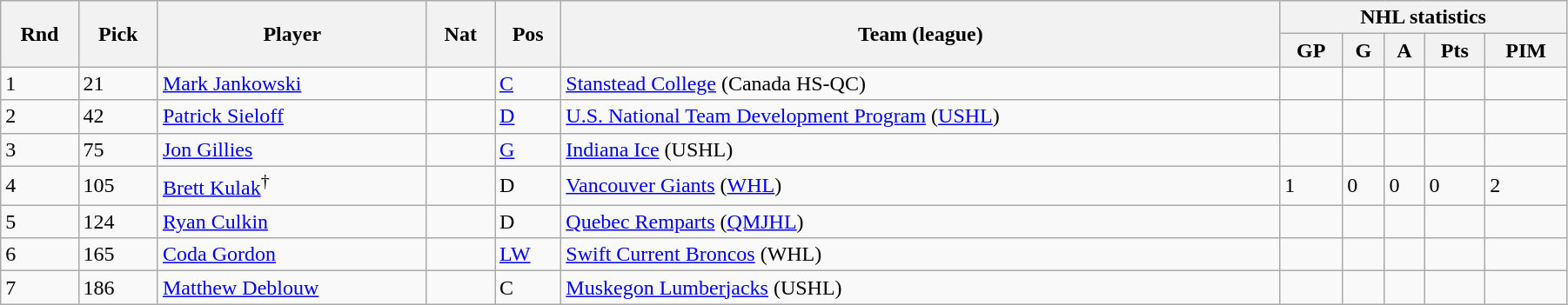<table class="wikitable" style="width:95%;">
<tr>
<th rowspan="2">Rnd</th>
<th rowspan="2">Pick</th>
<th rowspan="2">Player</th>
<th rowspan="2">Nat</th>
<th rowspan="2">Pos</th>
<th rowspan="2">Team (league)</th>
<th colspan="5">NHL statistics</th>
</tr>
<tr>
<th>GP</th>
<th>G</th>
<th>A</th>
<th>Pts</th>
<th>PIM</th>
</tr>
<tr>
<td>1</td>
<td>21</td>
<td><a href='#'>Mark Jankowski</a></td>
<td></td>
<td><a href='#'>C</a></td>
<td><a href='#'>Stanstead College</a> (Canada HS-QC)</td>
<td></td>
<td></td>
<td></td>
<td></td>
<td></td>
</tr>
<tr>
<td>2</td>
<td>42</td>
<td><a href='#'>Patrick Sieloff</a></td>
<td></td>
<td><a href='#'>D</a></td>
<td><a href='#'>U.S. National Team Development Program</a> (<a href='#'>USHL</a>)</td>
<td></td>
<td></td>
<td></td>
<td></td>
<td></td>
</tr>
<tr>
<td>3</td>
<td>75</td>
<td><a href='#'>Jon Gillies</a></td>
<td></td>
<td><a href='#'>G</a></td>
<td><a href='#'>Indiana Ice</a> (USHL)</td>
<td></td>
<td></td>
<td></td>
<td></td>
<td></td>
</tr>
<tr>
<td>4</td>
<td>105</td>
<td><a href='#'>Brett Kulak</a><sup>†</sup></td>
<td></td>
<td>D</td>
<td><a href='#'>Vancouver Giants</a> (<a href='#'>WHL</a>)</td>
<td>1</td>
<td>0</td>
<td>0</td>
<td>0</td>
<td>2</td>
</tr>
<tr>
<td>5</td>
<td>124</td>
<td><a href='#'>Ryan Culkin</a></td>
<td></td>
<td>D</td>
<td><a href='#'>Quebec Remparts</a> (<a href='#'>QMJHL</a>)</td>
<td></td>
<td></td>
<td></td>
<td></td>
<td></td>
</tr>
<tr>
<td>6</td>
<td>165</td>
<td><a href='#'>Coda Gordon</a></td>
<td></td>
<td><a href='#'>LW</a></td>
<td><a href='#'>Swift Current Broncos</a> (WHL)</td>
<td></td>
<td></td>
<td></td>
<td></td>
<td></td>
</tr>
<tr>
<td>7</td>
<td>186</td>
<td><a href='#'>Matthew Deblouw</a></td>
<td></td>
<td>C</td>
<td><a href='#'>Muskegon Lumberjacks</a> (USHL)</td>
<td></td>
<td></td>
<td></td>
<td></td>
<td></td>
</tr>
</table>
